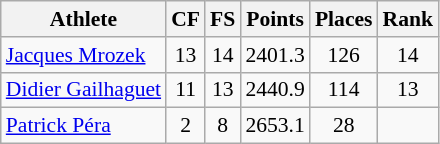<table class="wikitable" border="1" style="font-size:90%">
<tr>
<th>Athlete</th>
<th>CF</th>
<th>FS</th>
<th>Points</th>
<th>Places</th>
<th>Rank</th>
</tr>
<tr align=center>
<td align=left><a href='#'>Jacques Mrozek</a></td>
<td>13</td>
<td>14</td>
<td>2401.3</td>
<td>126</td>
<td>14</td>
</tr>
<tr align=center>
<td align=left><a href='#'>Didier Gailhaguet</a></td>
<td>11</td>
<td>13</td>
<td>2440.9</td>
<td>114</td>
<td>13</td>
</tr>
<tr align=center>
<td align=left><a href='#'>Patrick Péra</a></td>
<td>2</td>
<td>8</td>
<td>2653.1</td>
<td>28</td>
<td></td>
</tr>
</table>
